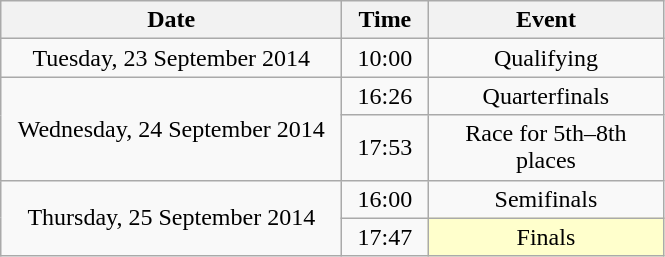<table class = "wikitable" style="text-align:center;">
<tr>
<th width=220>Date</th>
<th width=50>Time</th>
<th width=150>Event</th>
</tr>
<tr>
<td>Tuesday, 23 September 2014</td>
<td>10:00</td>
<td>Qualifying</td>
</tr>
<tr>
<td rowspan=2>Wednesday, 24 September 2014</td>
<td>16:26</td>
<td>Quarterfinals</td>
</tr>
<tr>
<td>17:53</td>
<td>Race for 5th–8th places</td>
</tr>
<tr>
<td rowspan=2>Thursday, 25 September 2014</td>
<td>16:00</td>
<td>Semifinals</td>
</tr>
<tr>
<td>17:47</td>
<td bgcolor=ffffcc>Finals</td>
</tr>
</table>
